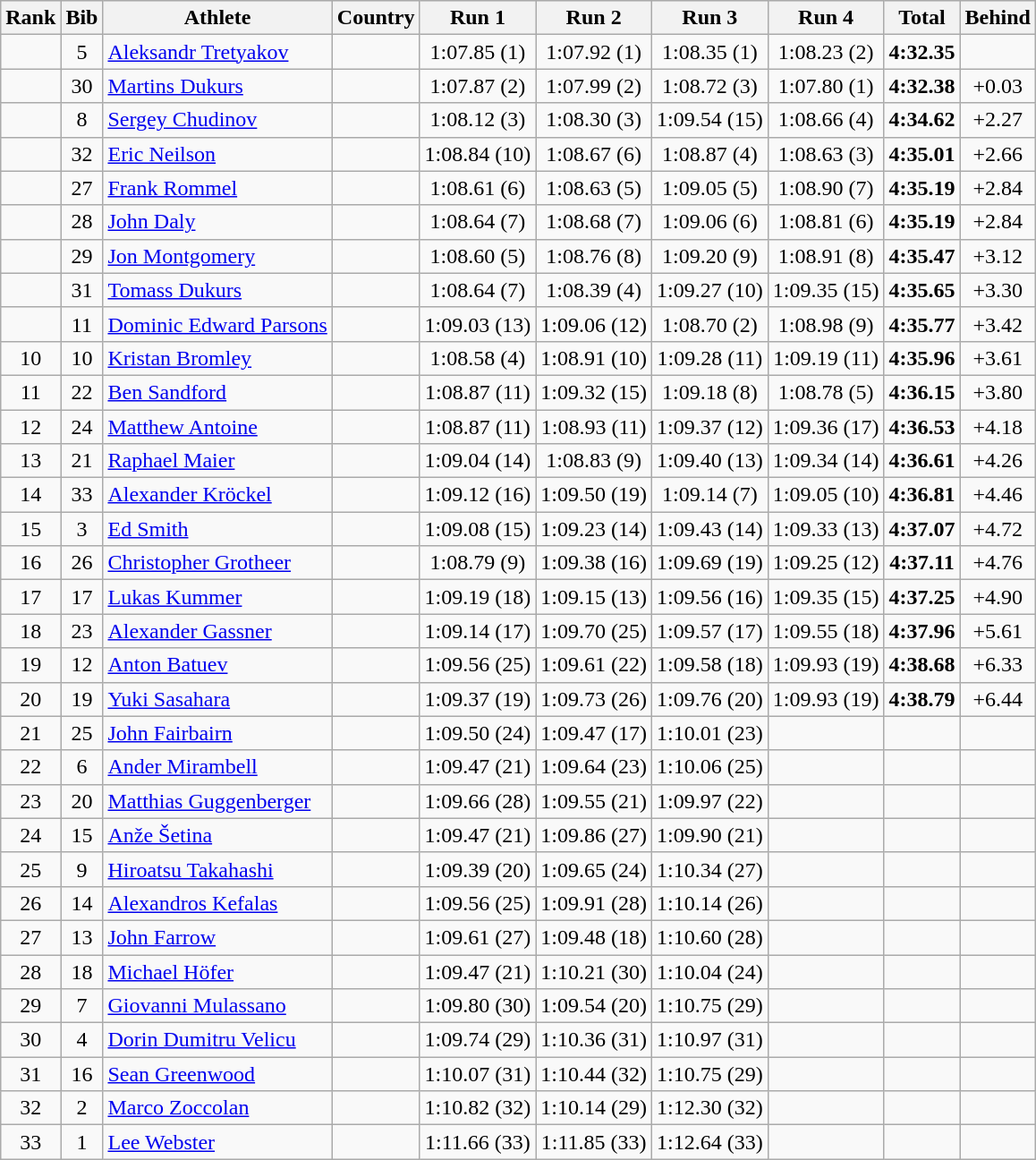<table class="wikitable sortable" style="text-align:center">
<tr bgcolor=efefef>
<th>Rank</th>
<th>Bib</th>
<th>Athlete</th>
<th>Country</th>
<th>Run 1</th>
<th>Run 2</th>
<th>Run 3</th>
<th>Run 4</th>
<th>Total</th>
<th>Behind</th>
</tr>
<tr>
<td></td>
<td>5</td>
<td align=left><a href='#'>Aleksandr Tretyakov</a></td>
<td align=left></td>
<td>1:07.85 (1)</td>
<td>1:07.92 (1)</td>
<td>1:08.35 (1)</td>
<td>1:08.23 (2)</td>
<td><strong>4:32.35</strong></td>
<td></td>
</tr>
<tr>
<td></td>
<td>30</td>
<td align=left><a href='#'>Martins Dukurs</a></td>
<td align=left></td>
<td>1:07.87 (2)</td>
<td>1:07.99 (2)</td>
<td>1:08.72 (3)</td>
<td>1:07.80 (1)</td>
<td><strong>4:32.38</strong></td>
<td>+0.03</td>
</tr>
<tr>
<td></td>
<td>8</td>
<td align=left><a href='#'>Sergey Chudinov</a></td>
<td align=left></td>
<td>1:08.12 (3)</td>
<td>1:08.30 (3)</td>
<td>1:09.54 (15)</td>
<td>1:08.66 (4)</td>
<td><strong>4:34.62</strong></td>
<td>+2.27</td>
</tr>
<tr>
<td></td>
<td>32</td>
<td align=left><a href='#'>Eric Neilson</a></td>
<td align=left></td>
<td>1:08.84 (10)</td>
<td>1:08.67 (6)</td>
<td>1:08.87 (4)</td>
<td>1:08.63 (3)</td>
<td><strong>4:35.01</strong></td>
<td>+2.66</td>
</tr>
<tr>
<td></td>
<td>27</td>
<td align=left><a href='#'>Frank Rommel</a></td>
<td align=left></td>
<td>1:08.61 (6)</td>
<td>1:08.63 (5)</td>
<td>1:09.05 (5)</td>
<td>1:08.90 (7)</td>
<td><strong>4:35.19</strong></td>
<td>+2.84</td>
</tr>
<tr>
<td></td>
<td>28</td>
<td align=left><a href='#'>John Daly</a></td>
<td align=left></td>
<td>1:08.64 (7)</td>
<td>1:08.68 (7)</td>
<td>1:09.06 (6)</td>
<td>1:08.81 (6)</td>
<td><strong>4:35.19</strong></td>
<td>+2.84</td>
</tr>
<tr>
<td></td>
<td>29</td>
<td align=left><a href='#'>Jon Montgomery</a></td>
<td align=left></td>
<td>1:08.60 (5)</td>
<td>1:08.76 (8)</td>
<td>1:09.20 (9)</td>
<td>1:08.91 (8)</td>
<td><strong>4:35.47</strong></td>
<td>+3.12</td>
</tr>
<tr>
<td></td>
<td>31</td>
<td align=left><a href='#'>Tomass Dukurs</a></td>
<td align=left></td>
<td>1:08.64 (7)</td>
<td>1:08.39 (4)</td>
<td>1:09.27 (10)</td>
<td>1:09.35 (15)</td>
<td><strong>4:35.65</strong></td>
<td>+3.30</td>
</tr>
<tr>
<td></td>
<td>11</td>
<td align=left><a href='#'>Dominic Edward Parsons</a></td>
<td align=left></td>
<td>1:09.03 (13)</td>
<td>1:09.06 (12)</td>
<td>1:08.70 (2)</td>
<td>1:08.98 (9)</td>
<td><strong>4:35.77</strong></td>
<td>+3.42</td>
</tr>
<tr>
<td>10</td>
<td>10</td>
<td align=left><a href='#'>Kristan Bromley</a></td>
<td align=left></td>
<td>1:08.58 (4)</td>
<td>1:08.91 (10)</td>
<td>1:09.28 (11)</td>
<td>1:09.19 (11)</td>
<td><strong>4:35.96</strong></td>
<td>+3.61</td>
</tr>
<tr>
<td>11</td>
<td>22</td>
<td align=left><a href='#'>Ben Sandford</a></td>
<td align=left></td>
<td>1:08.87 (11)</td>
<td>1:09.32 (15)</td>
<td>1:09.18 (8)</td>
<td>1:08.78 (5)</td>
<td><strong>4:36.15</strong></td>
<td>+3.80</td>
</tr>
<tr>
<td>12</td>
<td>24</td>
<td align=left><a href='#'>Matthew Antoine</a></td>
<td align=left></td>
<td>1:08.87 (11)</td>
<td>1:08.93 (11)</td>
<td>1:09.37 (12)</td>
<td>1:09.36 (17)</td>
<td><strong>4:36.53</strong></td>
<td>+4.18</td>
</tr>
<tr>
<td>13</td>
<td>21</td>
<td align=left><a href='#'>Raphael Maier</a></td>
<td align=left></td>
<td>1:09.04 (14)</td>
<td>1:08.83 (9)</td>
<td>1:09.40 (13)</td>
<td>1:09.34 (14)</td>
<td><strong>4:36.61</strong></td>
<td>+4.26</td>
</tr>
<tr>
<td>14</td>
<td>33</td>
<td align=left><a href='#'>Alexander Kröckel</a></td>
<td align=left></td>
<td>1:09.12 (16)</td>
<td>1:09.50 (19)</td>
<td>1:09.14 (7)</td>
<td>1:09.05 (10)</td>
<td><strong>4:36.81</strong></td>
<td>+4.46</td>
</tr>
<tr>
<td>15</td>
<td>3</td>
<td align=left><a href='#'>Ed Smith</a></td>
<td align=left></td>
<td>1:09.08 (15)</td>
<td>1:09.23 (14)</td>
<td>1:09.43 (14)</td>
<td>1:09.33 (13)</td>
<td><strong>4:37.07</strong></td>
<td>+4.72</td>
</tr>
<tr>
<td>16</td>
<td>26</td>
<td align=left><a href='#'>Christopher Grotheer</a></td>
<td align=left></td>
<td>1:08.79 (9)</td>
<td>1:09.38 (16)</td>
<td>1:09.69 (19)</td>
<td>1:09.25 (12)</td>
<td><strong>4:37.11</strong></td>
<td>+4.76</td>
</tr>
<tr>
<td>17</td>
<td>17</td>
<td align=left><a href='#'>Lukas Kummer</a></td>
<td align=left></td>
<td>1:09.19 (18)</td>
<td>1:09.15 (13)</td>
<td>1:09.56 (16)</td>
<td>1:09.35 (15)</td>
<td><strong>4:37.25</strong></td>
<td>+4.90</td>
</tr>
<tr>
<td>18</td>
<td>23</td>
<td align=left><a href='#'>Alexander Gassner</a></td>
<td align=left></td>
<td>1:09.14 (17)</td>
<td>1:09.70 (25)</td>
<td>1:09.57 (17)</td>
<td>1:09.55 (18)</td>
<td><strong>4:37.96</strong></td>
<td>+5.61</td>
</tr>
<tr>
<td>19</td>
<td>12</td>
<td align=left><a href='#'>Anton Batuev</a></td>
<td align=left></td>
<td>1:09.56 (25)</td>
<td>1:09.61 (22)</td>
<td>1:09.58 (18)</td>
<td>1:09.93 (19)</td>
<td><strong>4:38.68</strong></td>
<td>+6.33</td>
</tr>
<tr>
<td>20</td>
<td>19</td>
<td align=left><a href='#'>Yuki Sasahara</a></td>
<td align=left></td>
<td>1:09.37 (19)</td>
<td>1:09.73 (26)</td>
<td>1:09.76 (20)</td>
<td>1:09.93 (19)</td>
<td><strong>4:38.79</strong></td>
<td>+6.44</td>
</tr>
<tr>
<td>21</td>
<td>25</td>
<td align=left><a href='#'>John Fairbairn</a></td>
<td align=left></td>
<td>1:09.50 (24)</td>
<td>1:09.47 (17)</td>
<td>1:10.01 (23)</td>
<td></td>
<td><strong></strong></td>
<td></td>
</tr>
<tr>
<td>22</td>
<td>6</td>
<td align=left><a href='#'>Ander Mirambell</a></td>
<td align=left></td>
<td>1:09.47 (21)</td>
<td>1:09.64 (23)</td>
<td>1:10.06 (25)</td>
<td></td>
<td><strong></strong></td>
<td></td>
</tr>
<tr>
<td>23</td>
<td>20</td>
<td align=left><a href='#'>Matthias Guggenberger</a></td>
<td align=left></td>
<td>1:09.66 (28)</td>
<td>1:09.55 (21)</td>
<td>1:09.97 (22)</td>
<td></td>
<td><strong></strong></td>
<td></td>
</tr>
<tr>
<td>24</td>
<td>15</td>
<td align=left><a href='#'>Anže Šetina</a></td>
<td align=left></td>
<td>1:09.47 (21)</td>
<td>1:09.86 (27)</td>
<td>1:09.90 (21)</td>
<td></td>
<td><strong></strong></td>
<td></td>
</tr>
<tr>
<td>25</td>
<td>9</td>
<td align=left><a href='#'>Hiroatsu Takahashi</a></td>
<td align=left></td>
<td>1:09.39 (20)</td>
<td>1:09.65 (24)</td>
<td>1:10.34 (27)</td>
<td></td>
<td><strong></strong></td>
<td></td>
</tr>
<tr>
<td>26</td>
<td>14</td>
<td align=left><a href='#'>Alexandros Kefalas</a></td>
<td align=left></td>
<td>1:09.56 (25)</td>
<td>1:09.91 (28)</td>
<td>1:10.14 (26)</td>
<td></td>
<td><strong></strong></td>
<td></td>
</tr>
<tr>
<td>27</td>
<td>13</td>
<td align=left><a href='#'>John Farrow</a></td>
<td align=left></td>
<td>1:09.61 (27)</td>
<td>1:09.48 (18)</td>
<td>1:10.60 (28)</td>
<td></td>
<td><strong></strong></td>
<td></td>
</tr>
<tr>
<td>28</td>
<td>18</td>
<td align=left><a href='#'>Michael Höfer</a></td>
<td align=left></td>
<td>1:09.47 (21)</td>
<td>1:10.21 (30)</td>
<td>1:10.04 (24)</td>
<td></td>
<td><strong></strong></td>
<td></td>
</tr>
<tr>
<td>29</td>
<td>7</td>
<td align=left><a href='#'>Giovanni Mulassano</a></td>
<td align=left></td>
<td>1:09.80 (30)</td>
<td>1:09.54 (20)</td>
<td>1:10.75 (29)</td>
<td></td>
<td><strong></strong></td>
<td></td>
</tr>
<tr>
<td>30</td>
<td>4</td>
<td align=left><a href='#'>Dorin Dumitru Velicu</a></td>
<td align=left></td>
<td>1:09.74 (29)</td>
<td>1:10.36 (31)</td>
<td>1:10.97 (31)</td>
<td></td>
<td><strong></strong></td>
<td></td>
</tr>
<tr>
<td>31</td>
<td>16</td>
<td align=left><a href='#'>Sean Greenwood</a></td>
<td align=left></td>
<td>1:10.07 (31)</td>
<td>1:10.44 (32)</td>
<td>1:10.75 (29)</td>
<td></td>
<td><strong></strong></td>
<td></td>
</tr>
<tr>
<td>32</td>
<td>2</td>
<td align=left><a href='#'>Marco Zoccolan</a></td>
<td align=left></td>
<td>1:10.82 (32)</td>
<td>1:10.14 (29)</td>
<td>1:12.30 (32)</td>
<td></td>
<td><strong></strong></td>
<td></td>
</tr>
<tr>
<td>33</td>
<td>1</td>
<td align=left><a href='#'>Lee Webster</a></td>
<td align=left></td>
<td>1:11.66 (33)</td>
<td>1:11.85 (33)</td>
<td>1:12.64 (33)</td>
<td></td>
<td><strong></strong></td>
<td></td>
</tr>
</table>
